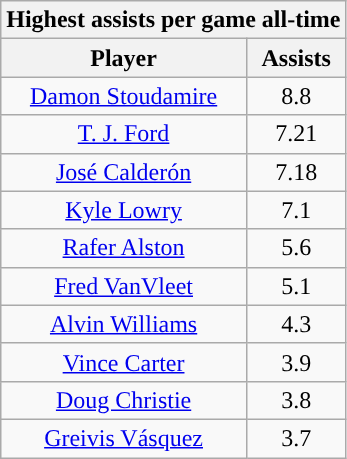<table class="wikitable sortable" style="text-align:center">
<tr>
<th colspan="2">Highest assists per game all-time</th>
</tr>
<tr>
<th>Player</th>
<th>Assists</th>
</tr>
<tr>
<td><a href='#'>Damon Stoudamire</a></td>
<td>8.8</td>
</tr>
<tr>
<td><a href='#'>T. J. Ford</a></td>
<td>7.21</td>
</tr>
<tr>
<td><a href='#'>José Calderón</a></td>
<td>7.18</td>
</tr>
<tr>
<td><a href='#'>Kyle Lowry</a></td>
<td>7.1</td>
</tr>
<tr>
<td><a href='#'>Rafer Alston</a></td>
<td>5.6</td>
</tr>
<tr>
<td><a href='#'>Fred VanVleet</a></td>
<td>5.1</td>
</tr>
<tr>
<td><a href='#'>Alvin Williams</a></td>
<td>4.3</td>
</tr>
<tr>
<td><a href='#'>Vince Carter</a></td>
<td>3.9</td>
</tr>
<tr>
<td><a href='#'>Doug Christie</a></td>
<td>3.8</td>
</tr>
<tr>
<td><a href='#'>Greivis Vásquez</a></td>
<td>3.7</td>
</tr>
</table>
